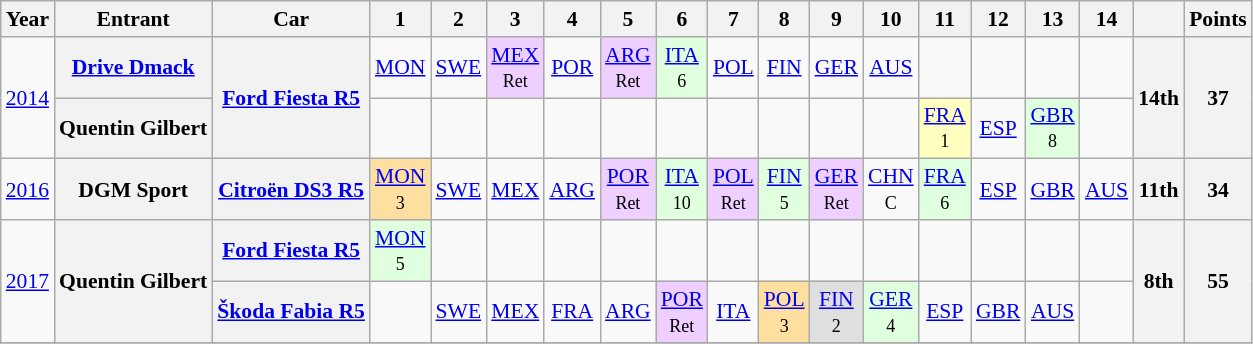<table class="wikitable" border="1" style="text-align:center; font-size:90%;">
<tr>
<th>Year</th>
<th>Entrant</th>
<th>Car</th>
<th>1</th>
<th>2</th>
<th>3</th>
<th>4</th>
<th>5</th>
<th>6</th>
<th>7</th>
<th>8</th>
<th>9</th>
<th>10</th>
<th>11</th>
<th>12</th>
<th>13</th>
<th>14</th>
<th></th>
<th>Points</th>
</tr>
<tr>
<td rowspan=2><a href='#'>2014</a></td>
<th><a href='#'>Drive Dmack</a></th>
<th rowspan=2><a href='#'>Ford Fiesta R5</a></th>
<td><a href='#'>MON</a></td>
<td><a href='#'>SWE</a></td>
<td style="background:#EFCFFF;"><a href='#'>MEX</a><br><small>Ret</small></td>
<td><a href='#'>POR</a></td>
<td style="background:#EFCFFF;"><a href='#'>ARG</a><br><small>Ret</small></td>
<td style="background:#DFFFDF;"><a href='#'>ITA</a><br><small>6</small></td>
<td><a href='#'>POL</a></td>
<td><a href='#'>FIN</a></td>
<td><a href='#'>GER</a></td>
<td><a href='#'>AUS</a></td>
<td></td>
<td></td>
<td></td>
<td></td>
<th rowspan=2>14th</th>
<th rowspan=2>37</th>
</tr>
<tr>
<th>Quentin Gilbert</th>
<td></td>
<td></td>
<td></td>
<td></td>
<td></td>
<td></td>
<td></td>
<td></td>
<td></td>
<td></td>
<td style="background:#FFFFBF;"><a href='#'>FRA</a><br><small>1</small></td>
<td><a href='#'>ESP</a></td>
<td style="background:#DFFFDF;"><a href='#'>GBR</a><br><small>8</small></td>
<td></td>
</tr>
<tr>
<td><a href='#'>2016</a></td>
<th>DGM Sport</th>
<th><a href='#'>Citroën DS3 R5</a></th>
<td style="background:#FFDF9F;"><a href='#'>MON</a><br><small>3</small></td>
<td><a href='#'>SWE</a></td>
<td><a href='#'>MEX</a></td>
<td><a href='#'>ARG</a></td>
<td style="background:#EFCFFF;"><a href='#'>POR</a><br><small>Ret</small></td>
<td style="background:#DFFFDF;"><a href='#'>ITA</a><br><small>10</small></td>
<td style="background:#EFCFFF;"><a href='#'>POL</a><br><small>Ret</small></td>
<td style="background:#DFFFDF;"><a href='#'>FIN</a><br><small>5</small></td>
<td style="background:#EFCFFF;"><a href='#'>GER</a><br><small>Ret</small></td>
<td><a href='#'>CHN</a><br><small>C</small></td>
<td style="background:#DFFFDF;"><a href='#'>FRA</a><br><small>6</small></td>
<td><a href='#'>ESP</a></td>
<td><a href='#'>GBR</a></td>
<td><a href='#'>AUS</a></td>
<th>11th</th>
<th>34</th>
</tr>
<tr>
<td rowspan=2><a href='#'>2017</a></td>
<th rowspan=2>Quentin Gilbert</th>
<th><a href='#'>Ford Fiesta R5</a></th>
<td style="background:#DFFFDF;"><a href='#'>MON</a><br><small>5</small></td>
<td></td>
<td></td>
<td></td>
<td></td>
<td></td>
<td></td>
<td></td>
<td></td>
<td></td>
<td></td>
<td></td>
<td></td>
<td></td>
<th rowspan=2>8th</th>
<th rowspan=2>55</th>
</tr>
<tr>
<th><a href='#'>Škoda Fabia R5</a></th>
<td></td>
<td><a href='#'>SWE</a></td>
<td><a href='#'>MEX</a></td>
<td><a href='#'>FRA</a></td>
<td><a href='#'>ARG</a></td>
<td style="background:#EFCFFF;"><a href='#'>POR</a><br><small>Ret</small></td>
<td><a href='#'>ITA</a></td>
<td style="background:#FFDF9F;"><a href='#'>POL</a><br><small>3</small></td>
<td style="background:#dfdfdf;"><a href='#'>FIN</a><br><small>2</small></td>
<td style="background:#DFFFDF;"><a href='#'>GER</a><br><small>4</small></td>
<td><a href='#'>ESP</a></td>
<td><a href='#'>GBR</a></td>
<td><a href='#'>AUS</a></td>
<td></td>
</tr>
<tr>
</tr>
</table>
